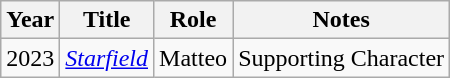<table class="wikitable sortable">
<tr>
<th>Year</th>
<th>Title</th>
<th>Role</th>
<th class="unsortable">Notes</th>
</tr>
<tr>
<td>2023</td>
<td><em><a href='#'>Starfield</a></em></td>
<td>Matteo</td>
<td>Supporting Character</td>
</tr>
</table>
